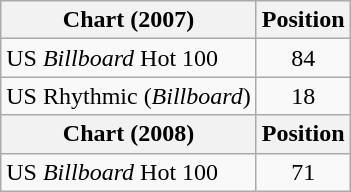<table class="wikitable">
<tr>
<th>Chart (2007)</th>
<th>Position</th>
</tr>
<tr>
<td>US <em>Billboard</em> Hot 100</td>
<td style="text-align:center;">84</td>
</tr>
<tr>
<td>US Rhythmic (<em>Billboard</em>)</td>
<td style="text-align:center;">18</td>
</tr>
<tr>
<th>Chart (2008)</th>
<th>Position</th>
</tr>
<tr>
<td>US <em>Billboard</em> Hot 100</td>
<td style="text-align:center;">71</td>
</tr>
</table>
